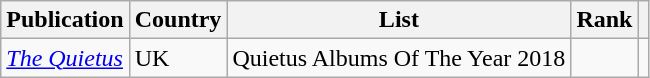<table class="sortable wikitable">
<tr>
<th>Publication</th>
<th>Country</th>
<th>List</th>
<th>Rank</th>
<th class="unsortable"></th>
</tr>
<tr>
<td><em><a href='#'>The Quietus</a></em></td>
<td>UK</td>
<td>Quietus Albums Of The Year 2018</td>
<td></td>
<td></td>
</tr>
</table>
